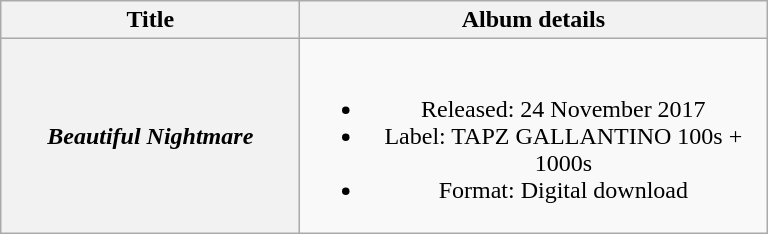<table class="wikitable plainrowheaders" style="text-align:center;">
<tr>
<th scope="col" style="width:12em;">Title</th>
<th scope="col" style="width:19em;">Album details</th>
</tr>
<tr>
<th scope="row"><em>Beautiful Nightmare</em></th>
<td><br><ul><li>Released: 24 November 2017</li><li>Label: TAPZ GALLANTINO 100s + 1000s</li><li>Format: Digital download</li></ul></td>
</tr>
</table>
